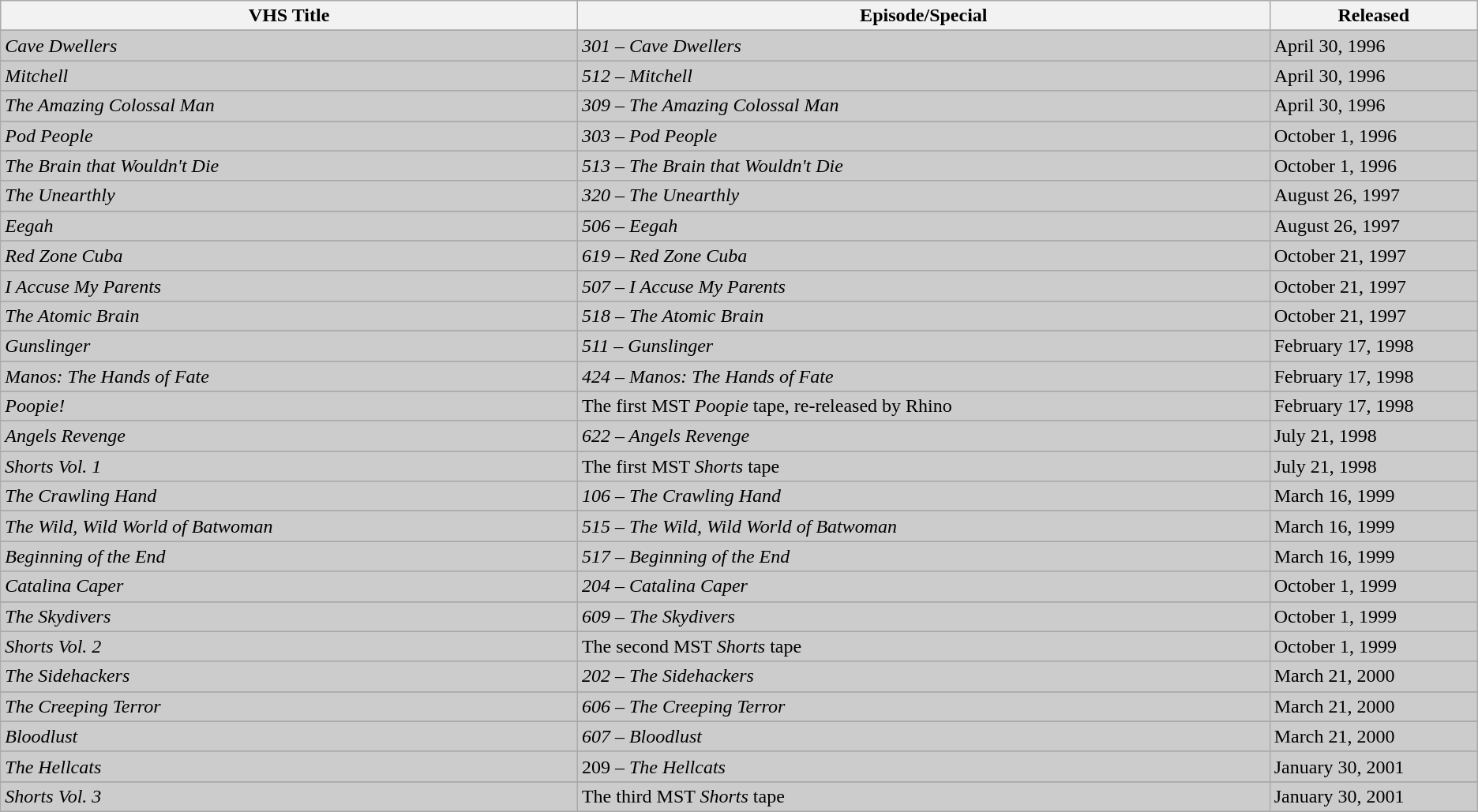<table class="wikitable">
<tr>
<th width=25%>VHS Title</th>
<th width=30%>Episode/Special</th>
<th width=9%>Released</th>
</tr>
<tr>
</tr>
<tr style="text-align:left; background:#ccc;">
<td><em>Cave Dwellers</em></td>
<td><em>301 – Cave Dwellers</em></td>
<td>April 30, 1996</td>
</tr>
<tr>
</tr>
<tr style="text-align:left; background:#ccc;">
<td><em>Mitchell</em></td>
<td><em>512 – Mitchell</em></td>
<td>April 30, 1996</td>
</tr>
<tr>
</tr>
<tr style="text-align:left; background:#ccc;">
<td><em>The Amazing Colossal Man</em></td>
<td><em>309 – The Amazing Colossal Man</em></td>
<td>April 30, 1996</td>
</tr>
<tr>
</tr>
<tr style="text-align:left; background:#ccc;">
<td><em>Pod People</em></td>
<td><em>303 – Pod People</em></td>
<td>October 1, 1996</td>
</tr>
<tr>
</tr>
<tr style="text-align:left; background:#ccc;">
<td><em>The Brain that Wouldn't Die</em></td>
<td><em>513 – The Brain that Wouldn't Die</em></td>
<td>October 1, 1996</td>
</tr>
<tr>
</tr>
<tr style="text-align:left; background:#ccc;">
<td><em>The Unearthly</em></td>
<td><em>320 – The Unearthly</em></td>
<td>August 26, 1997</td>
</tr>
<tr>
</tr>
<tr style="text-align:left; background:#ccc;">
<td><em>Eegah</em></td>
<td><em>506 – Eegah</em></td>
<td>August 26, 1997</td>
</tr>
<tr>
</tr>
<tr style="text-align:left; background:#ccc;">
<td><em>Red Zone Cuba</em></td>
<td><em>619 – Red Zone Cuba</em></td>
<td>October 21, 1997</td>
</tr>
<tr>
</tr>
<tr style="text-align:left; background:#ccc;">
<td><em>I Accuse My Parents</em></td>
<td><em>507 – I Accuse My Parents</em></td>
<td>October 21, 1997</td>
</tr>
<tr>
</tr>
<tr style="text-align:left; background:#ccc;">
<td><em>The Atomic Brain</em></td>
<td><em>518 – The Atomic Brain</em></td>
<td>October 21, 1997</td>
</tr>
<tr>
</tr>
<tr style="text-align:left; background:#ccc;">
<td><em>Gunslinger</em></td>
<td><em>511 – Gunslinger</em></td>
<td>February 17, 1998</td>
</tr>
<tr>
</tr>
<tr style="text-align:left; background:#ccc;">
<td><em>Manos: The Hands of Fate</em></td>
<td><em>424 – Manos: The Hands of Fate</em></td>
<td>February 17, 1998</td>
</tr>
<tr>
</tr>
<tr style="text-align:left; background:#ccc;">
<td><em>Poopie!</em></td>
<td>The first MST <em>Poopie</em> tape, re-released by Rhino</td>
<td>February 17, 1998</td>
</tr>
<tr>
</tr>
<tr style="text-align:left; background:#ccc;">
<td><em>Angels Revenge</em></td>
<td><em>622 – Angels Revenge</em></td>
<td>July 21, 1998</td>
</tr>
<tr>
</tr>
<tr style="text-align:left; background:#ccc;">
<td><em>Shorts Vol. 1</em></td>
<td>The first MST <em>Shorts</em> tape</td>
<td>July 21, 1998</td>
</tr>
<tr>
</tr>
<tr style="text-align:left; background:#ccc;">
<td><em>The Crawling Hand</em></td>
<td><em>106 – The Crawling Hand</em></td>
<td>March 16, 1999</td>
</tr>
<tr>
</tr>
<tr style="text-align:left; background:#ccc;">
<td><em>The Wild, Wild World of Batwoman</em></td>
<td><em>515 – The Wild, Wild World of Batwoman</em></td>
<td>March 16, 1999</td>
</tr>
<tr>
</tr>
<tr style="text-align:left; background:#ccc;">
<td><em>Beginning of the End</em></td>
<td><em>517 – Beginning of the End</em></td>
<td>March 16, 1999</td>
</tr>
<tr>
</tr>
<tr style="text-align:left; background:#ccc;">
<td><em>Catalina Caper</em></td>
<td><em>204 – Catalina Caper</em></td>
<td>October 1, 1999</td>
</tr>
<tr>
</tr>
<tr style="text-align:left; background:#ccc;">
<td><em>The Skydivers</em></td>
<td><em>609 – The Skydivers</em></td>
<td>October 1, 1999</td>
</tr>
<tr>
</tr>
<tr style="text-align:left; background:#ccc;">
<td><em>Shorts Vol. 2</em></td>
<td>The second MST <em>Shorts</em> tape</td>
<td>October 1, 1999</td>
</tr>
<tr>
</tr>
<tr style="text-align:left; background:#ccc;">
<td><em>The Sidehackers</em></td>
<td><em>202 – The Sidehackers</em></td>
<td>March 21, 2000</td>
</tr>
<tr>
</tr>
<tr style="text-align:left; background:#ccc;">
<td><em>The Creeping Terror</em></td>
<td><em>606 – The Creeping Terror</em></td>
<td>March 21, 2000</td>
</tr>
<tr>
</tr>
<tr style="text-align:left; background:#ccc;">
<td><em>Bloodlust</em></td>
<td><em>607 – Bloodlust</em></td>
<td>March 21, 2000</td>
</tr>
<tr>
</tr>
<tr style="text-align:left; background:#ccc;">
<td><em>The Hellcats</em></td>
<td>209 – <em>The Hellcats</em></td>
<td>January 30, 2001</td>
</tr>
<tr>
</tr>
<tr style="text-align:left; background:#ccc;">
<td><em>Shorts Vol. 3</em></td>
<td>The third MST <em>Shorts</em> tape</td>
<td>January 30, 2001</td>
</tr>
</table>
